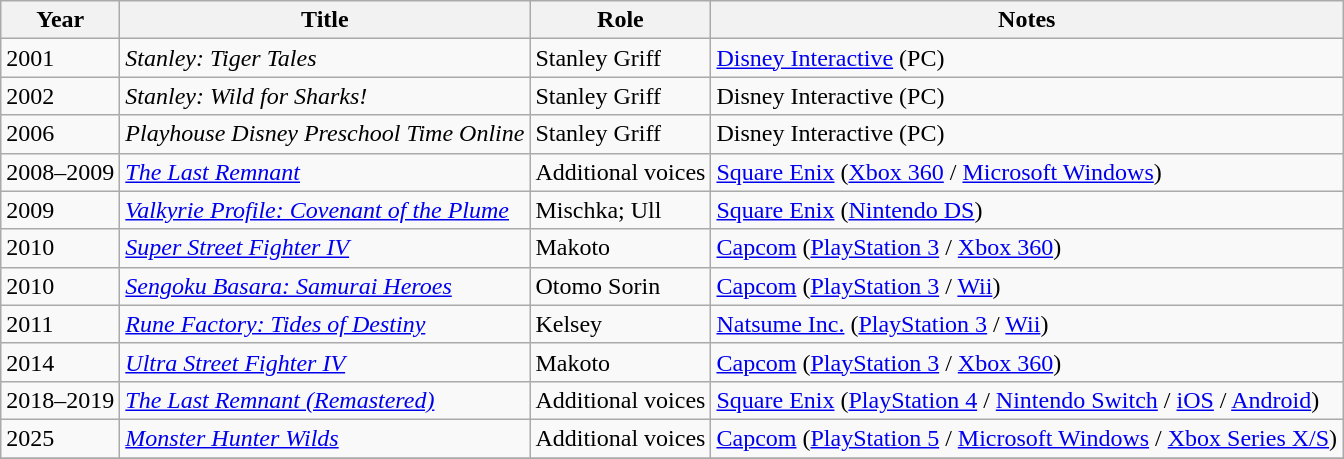<table class="wikitable sortable">
<tr>
<th>Year</th>
<th>Title</th>
<th>Role</th>
<th>Notes</th>
</tr>
<tr>
<td>2001</td>
<td><em>Stanley: Tiger Tales</em></td>
<td>Stanley Griff</td>
<td><a href='#'>Disney Interactive</a> (PC)</td>
</tr>
<tr>
<td>2002</td>
<td><em>Stanley: Wild for Sharks!</em></td>
<td>Stanley Griff</td>
<td>Disney Interactive (PC)</td>
</tr>
<tr>
<td>2006</td>
<td><em>Playhouse Disney Preschool Time Online</em></td>
<td>Stanley Griff</td>
<td>Disney Interactive (PC)</td>
</tr>
<tr>
<td>2008–2009</td>
<td><em><a href='#'>The Last Remnant</a></em></td>
<td>Additional voices</td>
<td><a href='#'>Square Enix</a> (<a href='#'>Xbox 360</a> / <a href='#'>Microsoft Windows</a>)</td>
</tr>
<tr>
<td>2009</td>
<td><em><a href='#'>Valkyrie Profile: Covenant of the Plume</a></em></td>
<td>Mischka; Ull</td>
<td><a href='#'>Square Enix</a> (<a href='#'>Nintendo DS</a>)</td>
</tr>
<tr>
<td>2010</td>
<td><em><a href='#'>Super Street Fighter IV</a></em></td>
<td>Makoto</td>
<td><a href='#'>Capcom</a> (<a href='#'>PlayStation 3</a> / <a href='#'>Xbox 360</a>)</td>
</tr>
<tr>
<td>2010</td>
<td><em><a href='#'>Sengoku Basara: Samurai Heroes</a></em></td>
<td>Otomo Sorin</td>
<td><a href='#'>Capcom</a> (<a href='#'>PlayStation 3</a> / <a href='#'>Wii</a>)</td>
</tr>
<tr>
<td>2011</td>
<td><em><a href='#'>Rune Factory: Tides of Destiny</a></em></td>
<td>Kelsey</td>
<td><a href='#'>Natsume Inc.</a> (<a href='#'>PlayStation 3</a> / <a href='#'>Wii</a>)</td>
</tr>
<tr>
<td>2014</td>
<td><em><a href='#'>Ultra Street Fighter IV</a></em></td>
<td>Makoto</td>
<td><a href='#'>Capcom</a> (<a href='#'>PlayStation 3</a> / <a href='#'>Xbox 360</a>)</td>
</tr>
<tr>
<td>2018–2019</td>
<td><em><a href='#'>The Last Remnant (Remastered)</a></em></td>
<td>Additional voices</td>
<td><a href='#'>Square Enix</a> (<a href='#'>PlayStation 4</a> / <a href='#'>Nintendo Switch</a> / <a href='#'>iOS</a> / <a href='#'>Android</a>)</td>
</tr>
<tr>
<td>2025</td>
<td><em><a href='#'>Monster Hunter Wilds</a></em></td>
<td>Additional voices</td>
<td><a href='#'>Capcom</a> (<a href='#'>PlayStation 5</a> / <a href='#'>Microsoft Windows</a> / <a href='#'>Xbox Series X/S</a>)</td>
</tr>
<tr>
</tr>
</table>
